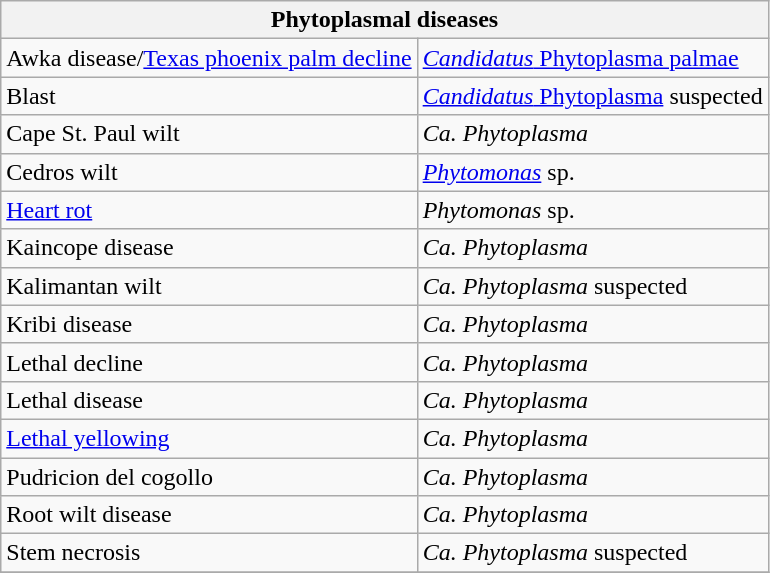<table class="wikitable" style="clear">
<tr>
<th colspan=2><strong>Phytoplasmal diseases</strong></th>
</tr>
<tr>
<td>Awka disease/<a href='#'>Texas phoenix palm decline</a></td>
<td><a href='#'><em>Candidatus</em> Phytoplasma palmae</a></td>
</tr>
<tr>
<td>Blast</td>
<td><a href='#'><em>Candidatus</em> Phytoplasma</a> suspected</td>
</tr>
<tr>
<td>Cape St. Paul wilt</td>
<td><em>Ca. Phytoplasma</em></td>
</tr>
<tr>
<td>Cedros wilt</td>
<td><em><a href='#'>Phytomonas</a></em> sp.</td>
</tr>
<tr>
<td><a href='#'>Heart rot</a></td>
<td><em>Phytomonas</em> sp.</td>
</tr>
<tr>
<td>Kaincope disease</td>
<td><em>Ca. Phytoplasma</em></td>
</tr>
<tr>
<td>Kalimantan wilt</td>
<td><em>Ca. Phytoplasma</em> suspected</td>
</tr>
<tr>
<td>Kribi disease</td>
<td><em>Ca. Phytoplasma</em></td>
</tr>
<tr>
<td>Lethal decline</td>
<td><em>Ca. Phytoplasma</em></td>
</tr>
<tr>
<td>Lethal disease</td>
<td><em>Ca. Phytoplasma</em></td>
</tr>
<tr>
<td><a href='#'>Lethal yellowing</a></td>
<td><em>Ca. Phytoplasma</em></td>
</tr>
<tr>
<td>Pudricion del cogollo</td>
<td><em>Ca. Phytoplasma</em></td>
</tr>
<tr>
<td>Root wilt disease</td>
<td><em>Ca. Phytoplasma</em></td>
</tr>
<tr>
<td>Stem necrosis</td>
<td><em>Ca. Phytoplasma</em> suspected</td>
</tr>
<tr>
</tr>
</table>
